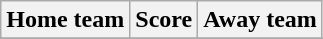<table class="wikitable" style="text-align: center">
<tr>
<th>Home team</th>
<th>Score</th>
<th>Away team</th>
</tr>
<tr>
</tr>
</table>
